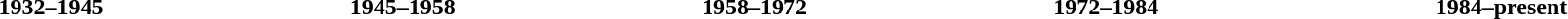<table border="0" cellpadding="1" cellspacing="0" style="width:100%; text-align:center">
<tr>
<th></th>
<th></th>
<th></th>
<th></th>
<th></th>
</tr>
<tr>
<th>1932–1945</th>
<th>1945–1958</th>
<th>1958–1972</th>
<th>1972–1984</th>
<th>1984–present</th>
</tr>
</table>
